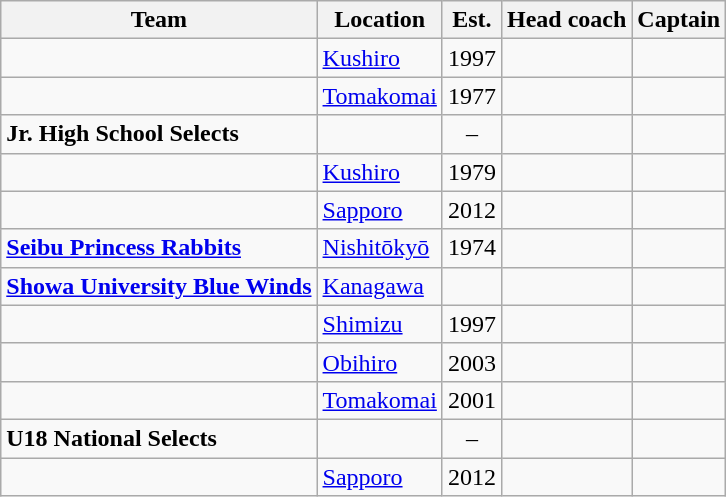<table class="wikitable sortable" width="">
<tr>
<th>Team</th>
<th>Location</th>
<th>Est.</th>
<th>Head coach</th>
<th>Captain</th>
</tr>
<tr>
<td></td>
<td><a href='#'>Kushiro</a></td>
<td align="center">1997</td>
<td></td>
<td></td>
</tr>
<tr>
<td></td>
<td><a href='#'>Tomakomai</a></td>
<td align="center">1977</td>
<td></td>
<td></td>
</tr>
<tr>
<td><strong>Jr. High School Selects</strong></td>
<td></td>
<td align="center">–</td>
<td></td>
<td></td>
</tr>
<tr>
<td></td>
<td><a href='#'>Kushiro</a></td>
<td align="center">1979</td>
<td></td>
<td></td>
</tr>
<tr>
<td></td>
<td><a href='#'>Sapporo</a></td>
<td align="center">2012</td>
<td></td>
<td></td>
</tr>
<tr>
<td><strong><a href='#'>Seibu Princess Rabbits</a></strong></td>
<td><a href='#'>Nishitōkyō</a></td>
<td align="center">1974</td>
<td></td>
<td></td>
</tr>
<tr>
<td><strong><a href='#'>Showa University Blue Winds</a></strong></td>
<td><a href='#'>Kanagawa</a></td>
<td align="center"></td>
<td></td>
<td></td>
</tr>
<tr>
<td></td>
<td><a href='#'>Shimizu</a></td>
<td align="center">1997</td>
<td></td>
<td></td>
</tr>
<tr>
<td></td>
<td><a href='#'>Obihiro</a></td>
<td align="center">2003</td>
<td></td>
<td></td>
</tr>
<tr>
<td></td>
<td><a href='#'>Tomakomai</a></td>
<td align="center">2001</td>
<td></td>
<td></td>
</tr>
<tr>
<td><strong>U18 National Selects</strong></td>
<td></td>
<td align="center">–</td>
<td></td>
<td></td>
</tr>
<tr>
<td></td>
<td><a href='#'>Sapporo</a></td>
<td align="center">2012</td>
<td></td>
<td></td>
</tr>
</table>
